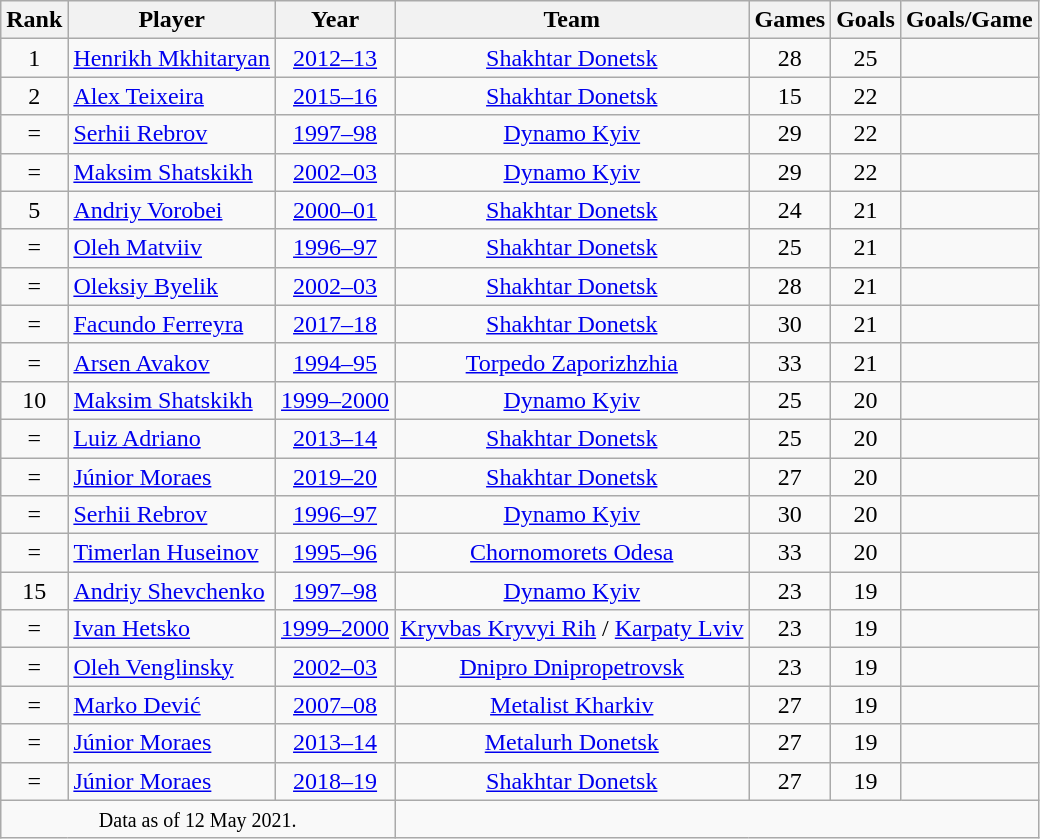<table class="wikitable sortable" style="font-size:100%; text-align:center;">
<tr>
<th align="center">Rank</th>
<th align="center">Player</th>
<th align="center">Year</th>
<th align="center">Team</th>
<th align="center">Games</th>
<th align="center">Goals</th>
<th align="center">Goals/Game</th>
</tr>
<tr>
<td>1</td>
<td style="text-align:left;"><a href='#'>Henrikh Mkhitaryan</a></td>
<td align="center"><a href='#'>2012–13</a></td>
<td align="center"><a href='#'>Shakhtar Donetsk</a></td>
<td align="center">28</td>
<td align="center">25</td>
<td align="center"></td>
</tr>
<tr>
<td>2</td>
<td style="text-align:left;"><a href='#'>Alex Teixeira</a></td>
<td align="center"><a href='#'>2015–16</a></td>
<td align="center"><a href='#'>Shakhtar Donetsk</a></td>
<td align="center">15</td>
<td align="center">22</td>
<td align="center"></td>
</tr>
<tr>
<td>=</td>
<td style="text-align:left;"><a href='#'>Serhii Rebrov</a></td>
<td align="center"><a href='#'>1997–98</a></td>
<td align="center"><a href='#'>Dynamo Kyiv</a></td>
<td align="center">29</td>
<td align="center">22</td>
<td align="center"></td>
</tr>
<tr>
<td>=</td>
<td style="text-align:left;"><a href='#'>Maksim Shatskikh</a></td>
<td align="center"><a href='#'>2002–03</a></td>
<td align="center"><a href='#'>Dynamo Kyiv</a></td>
<td align="center">29</td>
<td align="center">22</td>
<td align="center"></td>
</tr>
<tr>
<td>5</td>
<td style="text-align:left;"><a href='#'>Andriy Vorobei</a></td>
<td align="center"><a href='#'>2000–01</a></td>
<td align="center"><a href='#'>Shakhtar Donetsk</a></td>
<td align="center">24</td>
<td align="center">21</td>
<td align="center"></td>
</tr>
<tr>
<td>=</td>
<td style="text-align:left;"><a href='#'>Oleh Matviiv</a></td>
<td align="center"><a href='#'>1996–97</a></td>
<td align="center"><a href='#'>Shakhtar Donetsk</a></td>
<td align="center">25</td>
<td align="center">21</td>
<td align="center"></td>
</tr>
<tr>
<td>=</td>
<td style="text-align:left;"><a href='#'>Oleksiy Byelik</a></td>
<td align="center"><a href='#'>2002–03</a></td>
<td align="center"><a href='#'>Shakhtar Donetsk</a></td>
<td align="center">28</td>
<td align="center">21</td>
<td align="center"></td>
</tr>
<tr>
<td>=</td>
<td style="text-align:left;"><a href='#'>Facundo Ferreyra</a></td>
<td align="center"><a href='#'>2017–18</a></td>
<td align="center"><a href='#'>Shakhtar Donetsk</a></td>
<td align="center">30</td>
<td align="center">21</td>
<td align="center"></td>
</tr>
<tr>
<td>=</td>
<td style="text-align:left;"><a href='#'>Arsen Avakov</a></td>
<td align="center"><a href='#'>1994–95</a></td>
<td align="center"><a href='#'>Torpedo Zaporizhzhia</a></td>
<td align="center">33</td>
<td align="center">21</td>
<td align="center"></td>
</tr>
<tr>
<td>10</td>
<td style="text-align:left;"><a href='#'>Maksim Shatskikh</a></td>
<td align="center"><a href='#'>1999–2000</a></td>
<td align="center"><a href='#'>Dynamo Kyiv</a></td>
<td align="center">25</td>
<td align="center">20</td>
<td align="center"></td>
</tr>
<tr>
<td>=</td>
<td style="text-align:left;"><a href='#'>Luiz Adriano</a></td>
<td align="center"><a href='#'>2013–14</a></td>
<td align="center"><a href='#'>Shakhtar Donetsk</a></td>
<td align="center">25</td>
<td align="center">20</td>
<td align="center"></td>
</tr>
<tr>
<td>=</td>
<td style="text-align:left;"><a href='#'>Júnior Moraes</a></td>
<td align="center"><a href='#'>2019–20</a></td>
<td align="center"><a href='#'>Shakhtar Donetsk</a></td>
<td align="center">27</td>
<td align="center">20</td>
<td align="center"></td>
</tr>
<tr>
<td>=</td>
<td style="text-align:left;"><a href='#'>Serhii Rebrov</a></td>
<td align="center"><a href='#'>1996–97</a></td>
<td align="center"><a href='#'>Dynamo Kyiv</a></td>
<td align="center">30</td>
<td align="center">20</td>
<td align="center"></td>
</tr>
<tr>
<td>=</td>
<td style="text-align:left;"><a href='#'>Timerlan Huseinov</a></td>
<td align="center"><a href='#'>1995–96</a></td>
<td align="center"><a href='#'>Chornomorets Odesa</a></td>
<td align="center">33</td>
<td align="center">20</td>
<td align="center"></td>
</tr>
<tr>
<td>15</td>
<td style="text-align:left;"><a href='#'>Andriy Shevchenko</a></td>
<td align="center"><a href='#'>1997–98</a></td>
<td align="center"><a href='#'>Dynamo Kyiv</a></td>
<td align="center">23</td>
<td align="center">19</td>
<td align="center"></td>
</tr>
<tr>
<td>=</td>
<td style="text-align:left;"><a href='#'>Ivan Hetsko</a></td>
<td align="center"><a href='#'>1999–2000</a></td>
<td align="center"><a href='#'>Kryvbas Kryvyi Rih</a> / <a href='#'>Karpaty Lviv</a></td>
<td align="center">23</td>
<td align="center">19</td>
<td align="center"></td>
</tr>
<tr>
<td>=</td>
<td style="text-align:left;"><a href='#'>Oleh Venglinsky</a></td>
<td align="center"><a href='#'>2002–03</a></td>
<td align="center"><a href='#'>Dnipro Dnipropetrovsk</a></td>
<td align="center">23</td>
<td align="center">19</td>
<td align="center"></td>
</tr>
<tr>
<td>=</td>
<td style="text-align:left;"><a href='#'>Marko Dević</a></td>
<td align="center"><a href='#'>2007–08</a></td>
<td align="center"><a href='#'>Metalist Kharkiv</a></td>
<td align="center">27</td>
<td align="center">19</td>
<td align="center"></td>
</tr>
<tr>
<td>=</td>
<td style="text-align:left;"><a href='#'>Júnior Moraes</a></td>
<td align="center"><a href='#'>2013–14</a></td>
<td align="center"><a href='#'>Metalurh Donetsk</a></td>
<td align="center">27</td>
<td align="center">19</td>
<td align="center"></td>
</tr>
<tr>
<td>=</td>
<td style="text-align:left;"><a href='#'>Júnior Moraes</a></td>
<td align="center"><a href='#'>2018–19</a></td>
<td align="center"><a href='#'>Shakhtar Donetsk</a></td>
<td align="center">27</td>
<td align="center">19</td>
<td align="center"></td>
</tr>
<tr>
<td colspan="3"><small>Data as of 12 May 2021.</small></td>
</tr>
</table>
